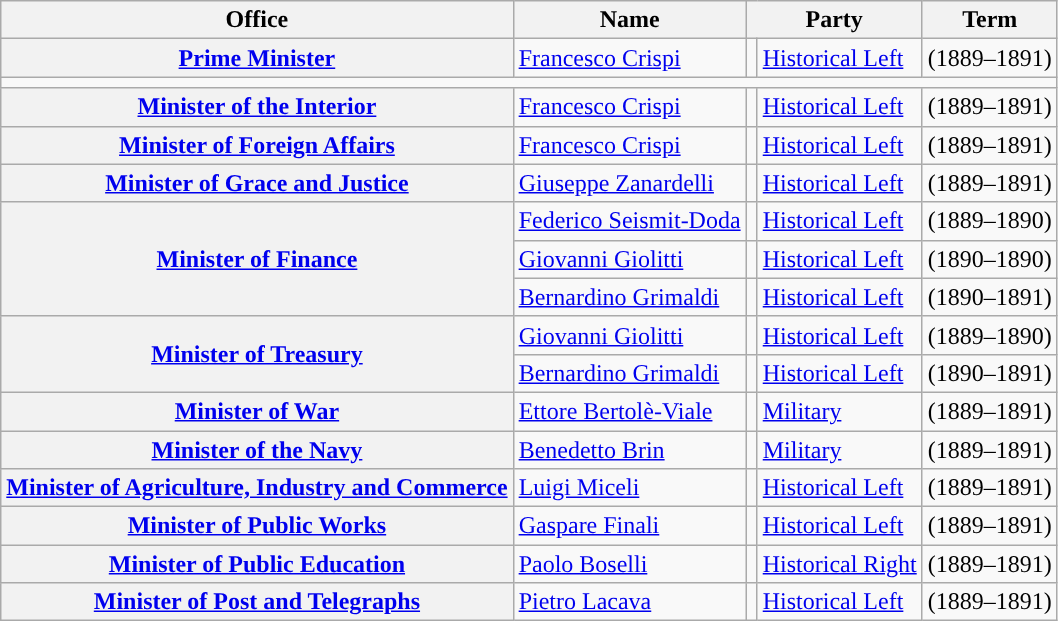<table class="wikitable" style="font-size: 100%;">
<tr>
<th>Office</th>
<th>Name</th>
<th colspan=2>Party</th>
<th>Term</th>
</tr>
<tr>
<th><a href='#'>Prime Minister</a></th>
<td><a href='#'>Francesco Crispi</a></td>
<td style="color:inherit;background:"></td>
<td><a href='#'>Historical Left</a></td>
<td>(1889–1891)</td>
</tr>
<tr>
<td colspan=5></td>
</tr>
<tr>
<th><a href='#'>Minister of the Interior</a></th>
<td><a href='#'>Francesco Crispi</a></td>
<td style="color:inherit;background:"></td>
<td><a href='#'>Historical Left</a></td>
<td>(1889–1891)</td>
</tr>
<tr>
<th><a href='#'>Minister of Foreign Affairs</a></th>
<td><a href='#'>Francesco Crispi</a></td>
<td style="color:inherit;background:"></td>
<td><a href='#'>Historical Left</a></td>
<td>(1889–1891)</td>
</tr>
<tr>
<th><a href='#'>Minister of Grace and Justice</a></th>
<td><a href='#'>Giuseppe Zanardelli</a></td>
<td style="color:inherit;background:"></td>
<td><a href='#'>Historical Left</a></td>
<td>(1889–1891)</td>
</tr>
<tr>
<th rowspan=3><a href='#'>Minister of Finance</a></th>
<td><a href='#'>Federico Seismit-Doda</a></td>
<td style="color:inherit;background:"></td>
<td><a href='#'>Historical Left</a></td>
<td>(1889–1890)</td>
</tr>
<tr>
<td><a href='#'>Giovanni Giolitti</a></td>
<td style="color:inherit;background:"></td>
<td><a href='#'>Historical Left</a></td>
<td>(1890–1890)</td>
</tr>
<tr>
<td><a href='#'>Bernardino Grimaldi</a></td>
<td style="color:inherit;background:"></td>
<td><a href='#'>Historical Left</a></td>
<td>(1890–1891)</td>
</tr>
<tr>
<th rowspan=2><a href='#'>Minister of Treasury</a></th>
<td><a href='#'>Giovanni Giolitti</a></td>
<td style="color:inherit;background:"></td>
<td><a href='#'>Historical Left</a></td>
<td>(1889–1890)</td>
</tr>
<tr>
<td><a href='#'>Bernardino Grimaldi</a></td>
<td style="color:inherit;background:"></td>
<td><a href='#'>Historical Left</a></td>
<td>(1890–1891)</td>
</tr>
<tr>
<th><a href='#'>Minister of War</a></th>
<td><a href='#'>Ettore Bertolè-Viale</a></td>
<td style="color:inherit;background:"></td>
<td><a href='#'>Military</a></td>
<td>(1889–1891)</td>
</tr>
<tr>
<th><a href='#'>Minister of the Navy</a></th>
<td><a href='#'>Benedetto Brin</a></td>
<td style="color:inherit;background:"></td>
<td><a href='#'>Military</a></td>
<td>(1889–1891)</td>
</tr>
<tr>
<th><a href='#'>Minister of Agriculture, Industry and Commerce</a></th>
<td><a href='#'>Luigi Miceli</a></td>
<td style="color:inherit;background:"></td>
<td><a href='#'>Historical Left</a></td>
<td>(1889–1891)</td>
</tr>
<tr>
<th><a href='#'>Minister of Public Works</a></th>
<td><a href='#'>Gaspare Finali</a></td>
<td style="color:inherit;background:"></td>
<td><a href='#'>Historical Left</a></td>
<td>(1889–1891)</td>
</tr>
<tr>
<th><a href='#'>Minister of Public Education</a></th>
<td><a href='#'>Paolo Boselli</a></td>
<td style="color:inherit;background:"></td>
<td><a href='#'>Historical Right</a></td>
<td>(1889–1891)</td>
</tr>
<tr>
<th><a href='#'>Minister of Post and Telegraphs</a></th>
<td><a href='#'>Pietro Lacava</a></td>
<td style="color:inherit;background:"></td>
<td><a href='#'>Historical Left</a></td>
<td>(1889–1891)</td>
</tr>
</table>
